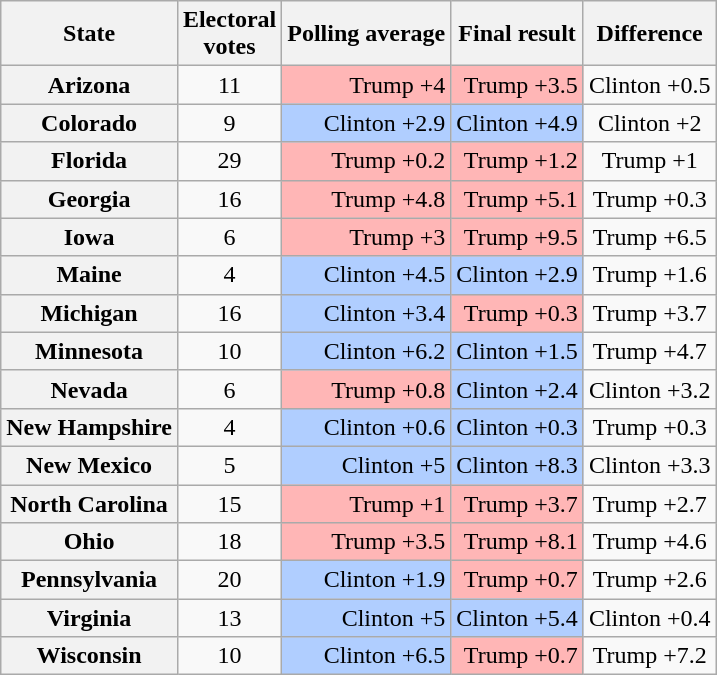<table class="wikitable sortable" style="text-align:center">
<tr>
<th>State</th>
<th>Electoral <br> votes</th>
<th>Polling average</th>
<th>Final result</th>
<th>Difference</th>
</tr>
<tr>
<th>Arizona</th>
<td>11</td>
<td style="text-align:right; background:#ffb6b6;">Trump +4</td>
<td style="text-align:right; background:#ffb6b6;">Trump +3.5</td>
<td>Clinton +0.5</td>
</tr>
<tr>
<th>Colorado</th>
<td>9</td>
<td style="text-align:right; background:#b0ceff;">Clinton +2.9</td>
<td style="text-align:right; background:#b0ceff;">Clinton +4.9</td>
<td>Clinton +2</td>
</tr>
<tr>
<th>Florida</th>
<td>29</td>
<td style="text-align:right; background:#ffb6b6;">Trump +0.2</td>
<td style="text-align:right; background:#ffb6b6;">Trump +1.2</td>
<td>Trump +1</td>
</tr>
<tr>
<th>Georgia</th>
<td>16</td>
<td style="text-align:right; background:#ffb6b6;">Trump +4.8</td>
<td style="text-align:right; background:#ffb6b6;">Trump +5.1</td>
<td>Trump +0.3</td>
</tr>
<tr>
<th>Iowa</th>
<td>6</td>
<td style="text-align:right; background:#ffb6b6;">Trump +3</td>
<td style="text-align:right; background:#ffb6b6;">Trump +9.5</td>
<td>Trump +6.5</td>
</tr>
<tr>
<th>Maine</th>
<td>4</td>
<td style="text-align:right; background:#b0ceff;">Clinton +4.5</td>
<td style="text-align:right; background:#b0ceff;">Clinton +2.9</td>
<td>Trump +1.6</td>
</tr>
<tr>
<th>Michigan</th>
<td>16</td>
<td style="text-align:right; background:#b0ceff;">Clinton +3.4</td>
<td style="text-align:right; background:#ffb6b6;">Trump +0.3</td>
<td>Trump +3.7</td>
</tr>
<tr>
<th>Minnesota</th>
<td>10</td>
<td style="text-align:right; background:#b0ceff;">Clinton +6.2</td>
<td style="text-align:right; background:#b0ceff;">Clinton +1.5</td>
<td>Trump +4.7</td>
</tr>
<tr>
<th>Nevada</th>
<td>6</td>
<td style="text-align:right; background:#ffb6b6;">Trump +0.8</td>
<td style="text-align:right; background:#b0ceff;">Clinton +2.4</td>
<td>Clinton +3.2</td>
</tr>
<tr>
<th>New Hampshire</th>
<td>4</td>
<td style="text-align:right; background:#b0ceff;">Clinton +0.6</td>
<td style="text-align:right; background:#b0ceff;">Clinton +0.3</td>
<td>Trump +0.3</td>
</tr>
<tr>
<th>New Mexico</th>
<td>5</td>
<td style="text-align:right; background:#b0ceff;">Clinton +5</td>
<td style="text-align:right; background:#b0ceff;">Clinton +8.3</td>
<td>Clinton +3.3</td>
</tr>
<tr>
<th>North Carolina</th>
<td>15</td>
<td style="text-align:right; background:#ffb6b6;">Trump +1</td>
<td style="text-align:right; background:#ffb6b6;">Trump +3.7</td>
<td>Trump +2.7</td>
</tr>
<tr>
<th>Ohio</th>
<td>18</td>
<td style="text-align:right; background:#ffb6b6;">Trump +3.5</td>
<td style="text-align:right; background:#ffb6b6;">Trump +8.1</td>
<td>Trump +4.6</td>
</tr>
<tr>
<th>Pennsylvania</th>
<td>20</td>
<td style="text-align:right; background:#b0ceff;">Clinton +1.9</td>
<td style="text-align:right; background:#ffb6b6;">Trump +0.7</td>
<td>Trump +2.6</td>
</tr>
<tr>
<th>Virginia</th>
<td>13</td>
<td style="text-align:right; background:#b0ceff;">Clinton +5</td>
<td style="text-align:right; background:#b0ceff;">Clinton +5.4</td>
<td>Clinton +0.4</td>
</tr>
<tr>
<th>Wisconsin</th>
<td>10</td>
<td style="text-align:right; background:#b0ceff;">Clinton +6.5</td>
<td style="text-align:right; background:#ffb6b6;">Trump +0.7</td>
<td>Trump +7.2</td>
</tr>
</table>
